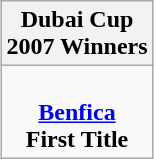<table class="wikitable" style="text-align: center; margin: 0 auto;">
<tr>
<th>Dubai Cup<br>2007 Winners</th>
</tr>
<tr>
<td><br><strong><a href='#'>Benfica</a></strong><br><strong>First Title</strong></td>
</tr>
</table>
